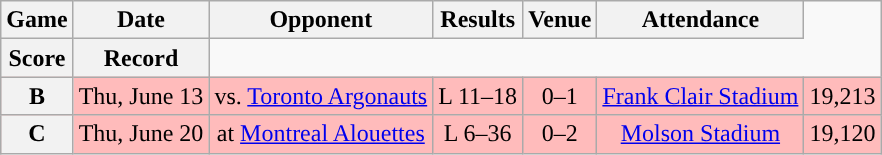<table class="wikitable" style="text-align:center">
<tr>
<th>Game</th>
<th>Date</th>
<th>Opponent</th>
<th>Results</th>
<th>Venue</th>
<th>Attendance</th>
</tr>
<tr>
<th>Score</th>
<th>Record</th>
</tr>
<tr style="background:#ffbbbb">
<th>B</th>
<td>Thu, June 13</td>
<td>vs. <a href='#'>Toronto Argonauts</a></td>
<td>L 11–18</td>
<td>0–1</td>
<td><a href='#'>Frank Clair Stadium</a></td>
<td>19,213</td>
</tr>
<tr style="background:#ffbbbb">
<th>C</th>
<td>Thu, June 20</td>
<td>at <a href='#'>Montreal Alouettes</a></td>
<td>L 6–36</td>
<td>0–2</td>
<td><a href='#'>Molson Stadium</a></td>
<td>19,120</td>
</tr>
</table>
